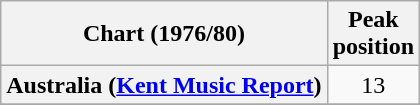<table class="wikitable sortable plainrowheaders">
<tr>
<th scope="col">Chart (1976/80)</th>
<th scope="col">Peak<br>position</th>
</tr>
<tr>
<th scope="row">Australia (<a href='#'>Kent Music Report</a>)</th>
<td style="text-align:center;">13</td>
</tr>
<tr>
</tr>
<tr>
</tr>
</table>
